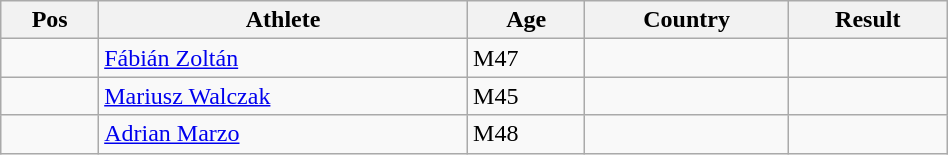<table class="wikitable"  style="text-align:center; width:50%;">
<tr>
<th>Pos</th>
<th>Athlete</th>
<th>Age</th>
<th>Country</th>
<th>Result</th>
</tr>
<tr>
<td align=center></td>
<td align=left><a href='#'>Fábián Zoltán</a></td>
<td align=left>M47</td>
<td align=left></td>
<td></td>
</tr>
<tr>
<td align=center></td>
<td align=left><a href='#'>Mariusz Walczak</a></td>
<td align=left>M45</td>
<td align=left></td>
<td></td>
</tr>
<tr>
<td align=center></td>
<td align=left><a href='#'>Adrian Marzo</a></td>
<td align=left>M48</td>
<td align=left></td>
<td></td>
</tr>
</table>
